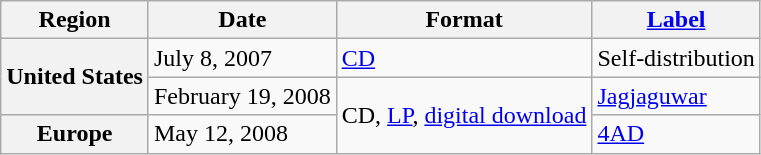<table class="wikitable plainrowheaders">
<tr>
<th scope="col">Region</th>
<th scope="col">Date</th>
<th scope="col">Format</th>
<th scope="col"><a href='#'>Label</a></th>
</tr>
<tr>
<th rowspan="2" scope="row">United States</th>
<td>July 8, 2007</td>
<td><a href='#'>CD</a></td>
<td>Self-distribution</td>
</tr>
<tr>
<td>February 19, 2008</td>
<td rowspan="2">CD, <a href='#'>LP</a>, <a href='#'>digital download</a></td>
<td><a href='#'>Jagjaguwar</a></td>
</tr>
<tr>
<th scope="row">Europe</th>
<td>May 12, 2008</td>
<td><a href='#'>4AD</a></td>
</tr>
</table>
